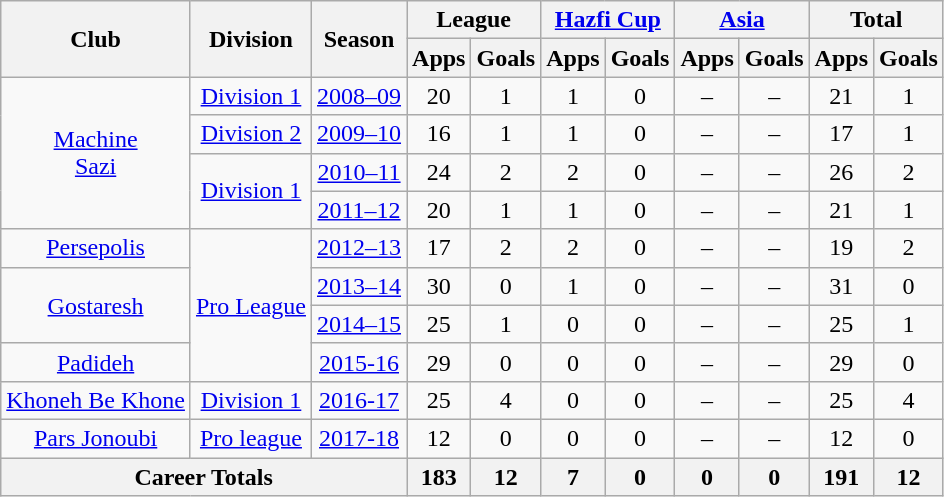<table class="wikitable" style="text-align: center;">
<tr>
<th rowspan="2">Club</th>
<th rowspan="2">Division</th>
<th rowspan="2">Season</th>
<th colspan="2">League</th>
<th colspan="2"><a href='#'>Hazfi Cup</a></th>
<th colspan="2"><a href='#'>Asia</a></th>
<th colspan="2">Total</th>
</tr>
<tr>
<th>Apps</th>
<th>Goals</th>
<th>Apps</th>
<th>Goals</th>
<th>Apps</th>
<th>Goals</th>
<th>Apps</th>
<th>Goals</th>
</tr>
<tr>
<td rowspan="4"><a href='#'>Machine <br> Sazi</a></td>
<td><a href='#'>Division 1</a></td>
<td><a href='#'>2008–09</a></td>
<td>20</td>
<td>1</td>
<td>1</td>
<td>0</td>
<td>–</td>
<td>–</td>
<td>21</td>
<td>1</td>
</tr>
<tr>
<td><a href='#'>Division 2</a></td>
<td><a href='#'>2009–10</a></td>
<td>16</td>
<td>1</td>
<td>1</td>
<td>0</td>
<td>–</td>
<td>–</td>
<td>17</td>
<td>1</td>
</tr>
<tr>
<td rowspan="2"><a href='#'>Division 1</a></td>
<td><a href='#'>2010–11</a></td>
<td>24</td>
<td>2</td>
<td>2</td>
<td>0</td>
<td>–</td>
<td>–</td>
<td>26</td>
<td>2</td>
</tr>
<tr>
<td><a href='#'>2011–12</a></td>
<td>20</td>
<td>1</td>
<td>1</td>
<td>0</td>
<td>–</td>
<td>–</td>
<td>21</td>
<td>1</td>
</tr>
<tr>
<td><a href='#'>Persepolis</a></td>
<td rowspan="4"><a href='#'>Pro League</a></td>
<td><a href='#'>2012–13</a></td>
<td>17</td>
<td>2</td>
<td>2</td>
<td>0</td>
<td>–</td>
<td>–</td>
<td>19</td>
<td>2</td>
</tr>
<tr>
<td rowspan="2"><a href='#'>Gostaresh</a></td>
<td><a href='#'>2013–14</a></td>
<td>30</td>
<td>0</td>
<td>1</td>
<td>0</td>
<td>–</td>
<td>–</td>
<td>31</td>
<td>0</td>
</tr>
<tr>
<td><a href='#'>2014–15</a></td>
<td>25</td>
<td>1</td>
<td>0</td>
<td>0</td>
<td>–</td>
<td>–</td>
<td>25</td>
<td>1</td>
</tr>
<tr>
<td><a href='#'>Padideh</a></td>
<td><a href='#'>2015-16</a></td>
<td>29</td>
<td>0</td>
<td>0</td>
<td>0</td>
<td>–</td>
<td>–</td>
<td>29</td>
<td>0</td>
</tr>
<tr>
<td><a href='#'>Khoneh Be Khone</a></td>
<td><a href='#'>Division 1</a></td>
<td><a href='#'>2016-17</a></td>
<td>25</td>
<td>4</td>
<td>0</td>
<td>0</td>
<td>–</td>
<td>–</td>
<td>25</td>
<td>4</td>
</tr>
<tr>
<td><a href='#'>Pars Jonoubi</a></td>
<td><a href='#'>Pro league</a></td>
<td><a href='#'>2017-18</a></td>
<td>12</td>
<td>0</td>
<td>0</td>
<td>0</td>
<td>–</td>
<td>–</td>
<td>12</td>
<td>0</td>
</tr>
<tr>
<th colspan="3">Career Totals</th>
<th>183</th>
<th>12</th>
<th>7</th>
<th>0</th>
<th>0</th>
<th>0</th>
<th>191</th>
<th>12</th>
</tr>
</table>
